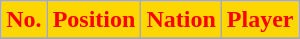<table class="wikitable sortable">
<tr>
<th style="background:gold; color:red;" scope=col>No.</th>
<th style="background:gold; color:red;" scope=col>Position</th>
<th style="background:gold; color:red;" scope=col>Nation</th>
<th style="background:gold; color:red;" scope=col>Player</th>
</tr>
<tr>
</tr>
</table>
